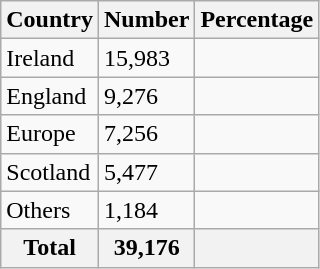<table class="wikitable sortable">
<tr>
<th>Country</th>
<th>Number</th>
<th>Percentage</th>
</tr>
<tr>
<td>Ireland</td>
<td>15,983</td>
<td></td>
</tr>
<tr>
<td>England</td>
<td>9,276</td>
<td></td>
</tr>
<tr>
<td>Europe</td>
<td>7,256</td>
<td></td>
</tr>
<tr>
<td>Scotland</td>
<td>5,477</td>
<td></td>
</tr>
<tr>
<td>Others</td>
<td>1,184</td>
<td></td>
</tr>
<tr>
<th>Total</th>
<th>39,176</th>
<th></th>
</tr>
</table>
